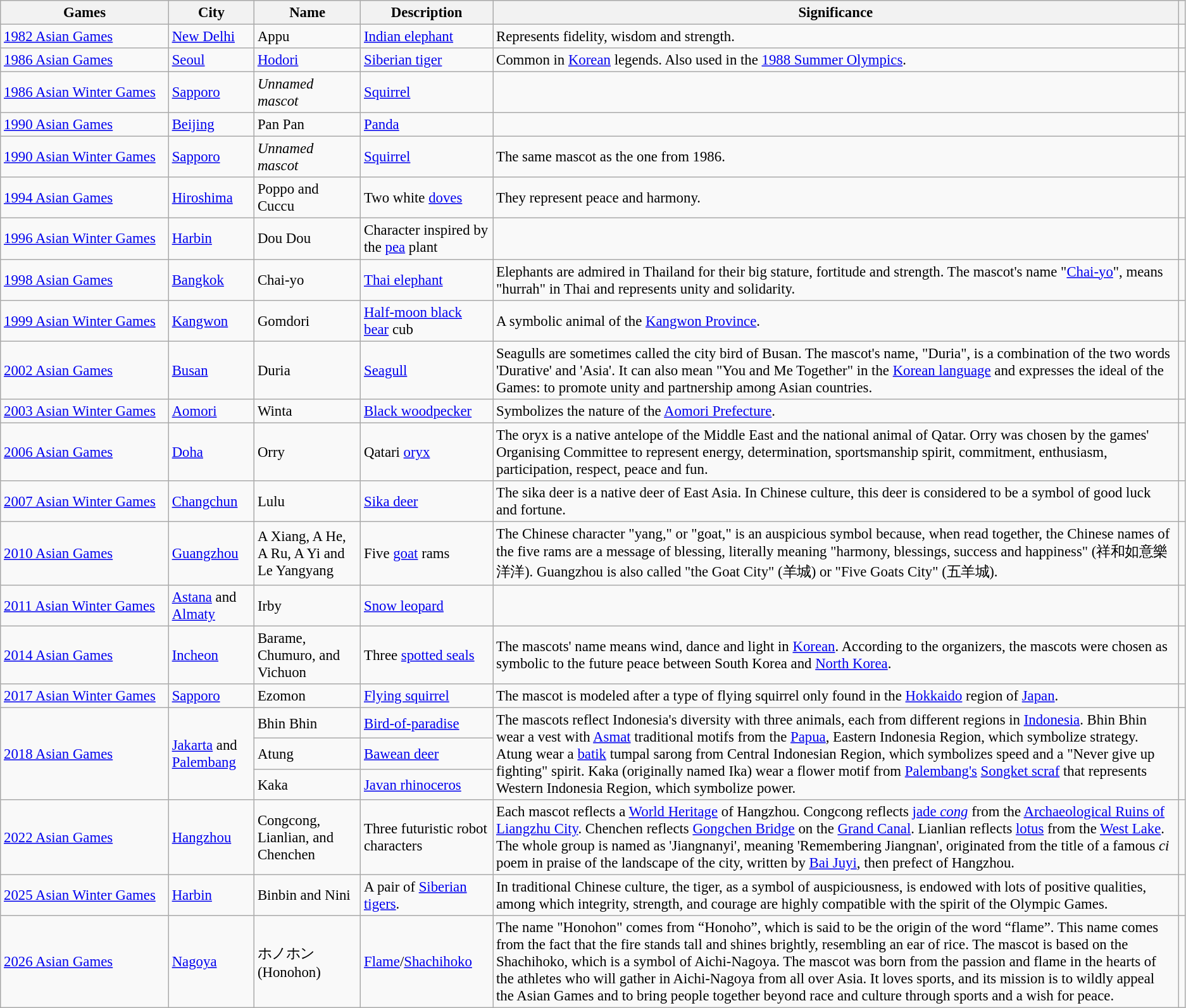<table class="wikitable" style="font-size:95%;">
<tr style="background:#efefef;">
<th style="width:170px;">Games</th>
<th>City</th>
<th>Name</th>
<th>Description</th>
<th>Significance</th>
<th></th>
</tr>
<tr>
<td><a href='#'>1982 Asian Games</a></td>
<td><a href='#'>New Delhi</a></td>
<td>Appu</td>
<td><a href='#'>Indian elephant</a></td>
<td>Represents fidelity, wisdom and strength.</td>
<td></td>
</tr>
<tr>
<td><a href='#'>1986 Asian Games</a></td>
<td><a href='#'>Seoul</a></td>
<td><a href='#'>Hodori</a></td>
<td><a href='#'>Siberian tiger</a></td>
<td>Common in <a href='#'>Korean</a> legends. Also used in the <a href='#'>1988 Summer Olympics</a>.</td>
<td></td>
</tr>
<tr>
<td><a href='#'>1986 Asian Winter Games</a></td>
<td><a href='#'>Sapporo</a></td>
<td><em>Unnamed mascot</em></td>
<td><a href='#'>Squirrel</a></td>
<td></td>
<td></td>
</tr>
<tr>
<td><a href='#'>1990 Asian Games</a></td>
<td><a href='#'>Beijing</a></td>
<td>Pan Pan</td>
<td><a href='#'>Panda</a></td>
<td></td>
<td></td>
</tr>
<tr>
<td><a href='#'>1990 Asian Winter Games</a></td>
<td><a href='#'>Sapporo</a></td>
<td><em>Unnamed mascot</em></td>
<td><a href='#'>Squirrel</a></td>
<td>The same mascot as the one from 1986.</td>
<td></td>
</tr>
<tr>
<td><a href='#'>1994 Asian Games</a></td>
<td><a href='#'>Hiroshima</a></td>
<td>Poppo and Cuccu</td>
<td>Two white <a href='#'>doves</a></td>
<td>They represent peace and harmony.</td>
<td></td>
</tr>
<tr>
<td><a href='#'>1996 Asian Winter Games</a></td>
<td><a href='#'>Harbin</a></td>
<td>Dou Dou</td>
<td>Character inspired by the <a href='#'>pea</a> plant</td>
<td></td>
<td></td>
</tr>
<tr>
<td><a href='#'>1998 Asian Games</a></td>
<td><a href='#'>Bangkok</a></td>
<td>Chai-yo</td>
<td><a href='#'>Thai elephant</a></td>
<td>Elephants are admired in Thailand for their big stature, fortitude and strength. The mascot's name "<a href='#'>Chai-yo</a>", means "hurrah" in Thai and represents unity and solidarity.</td>
<td></td>
</tr>
<tr>
<td><a href='#'>1999 Asian Winter Games</a></td>
<td><a href='#'>Kangwon</a></td>
<td>Gomdori</td>
<td><a href='#'>Half-moon black bear</a> cub</td>
<td>A symbolic animal of the <a href='#'>Kangwon Province</a>.</td>
<td></td>
</tr>
<tr>
<td><a href='#'>2002 Asian Games</a></td>
<td><a href='#'>Busan</a></td>
<td>Duria</td>
<td><a href='#'>Seagull</a></td>
<td>Seagulls are sometimes called the city bird of Busan. The mascot's name, "Duria", is a combination of the two words 'Durative' and 'Asia'. It can also mean "You and Me Together" in the <a href='#'>Korean language</a> and expresses the ideal of the Games: to promote unity and partnership among Asian countries.</td>
<td></td>
</tr>
<tr>
<td><a href='#'>2003 Asian Winter Games</a></td>
<td><a href='#'>Aomori</a></td>
<td>Winta</td>
<td><a href='#'>Black woodpecker</a></td>
<td>Symbolizes the nature of the <a href='#'>Aomori Prefecture</a>.</td>
<td></td>
</tr>
<tr>
<td><a href='#'>2006 Asian Games</a></td>
<td><a href='#'>Doha</a></td>
<td>Orry</td>
<td>Qatari <a href='#'>oryx</a></td>
<td>The oryx is a native antelope of the Middle East and the national animal of Qatar. Orry was chosen by the games' Organising Committee to represent energy, determination, sportsmanship spirit, commitment, enthusiasm, participation, respect, peace and fun.</td>
<td></td>
</tr>
<tr>
<td><a href='#'>2007 Asian Winter Games</a></td>
<td><a href='#'>Changchun</a></td>
<td>Lulu</td>
<td><a href='#'>Sika deer</a></td>
<td>The sika deer is a native deer of East Asia. In Chinese culture, this deer is considered to be a symbol of good luck and fortune.</td>
<td></td>
</tr>
<tr>
<td><a href='#'>2010 Asian Games</a></td>
<td><a href='#'>Guangzhou</a></td>
<td>A Xiang, A He, A Ru, A Yi and Le Yangyang</td>
<td>Five <a href='#'>goat</a> rams</td>
<td>The Chinese character "yang," or "goat," is an auspicious symbol because, when read together, the Chinese names of the five rams are a message of blessing, literally meaning "harmony, blessings, success and happiness" (祥和如意樂洋洋). Guangzhou is also called "the Goat City" (羊城) or "Five Goats City" (五羊城).</td>
<td></td>
</tr>
<tr>
<td><a href='#'>2011 Asian Winter Games</a></td>
<td><a href='#'>Astana</a> and <a href='#'>Almaty</a></td>
<td>Irby</td>
<td><a href='#'>Snow leopard</a></td>
<td></td>
<td></td>
</tr>
<tr>
<td><a href='#'>2014 Asian Games</a></td>
<td><a href='#'>Incheon</a></td>
<td>Barame, Chumuro, and Vichuon</td>
<td>Three <a href='#'>spotted seals</a></td>
<td>The mascots' name means wind, dance and light in <a href='#'>Korean</a>. According to the organizers, the mascots were chosen as symbolic to the future peace between South Korea and <a href='#'>North Korea</a>.</td>
<td></td>
</tr>
<tr>
<td><a href='#'>2017 Asian Winter Games</a></td>
<td><a href='#'>Sapporo</a></td>
<td>Ezomon</td>
<td><a href='#'>Flying squirrel</a></td>
<td>The mascot is modeled after a type of flying squirrel only found in the <a href='#'>Hokkaido</a> region of <a href='#'>Japan</a>.</td>
<td></td>
</tr>
<tr>
<td rowspan=3><a href='#'>2018 Asian Games</a></td>
<td rowspan=3><a href='#'>Jakarta</a> and <a href='#'>Palembang</a></td>
<td>Bhin Bhin</td>
<td><a href='#'>Bird-of-paradise</a></td>
<td rowspan=3>The mascots reflect Indonesia's diversity with three animals, each from different regions in <a href='#'>Indonesia</a>. Bhin Bhin wear a vest with <a href='#'>Asmat</a> traditional motifs from the <a href='#'>Papua</a>, Eastern Indonesia Region, which symbolize strategy. Atung wear a <a href='#'>batik</a> tumpal sarong from Central Indonesian Region, which symbolizes speed and a "Never give up fighting" spirit. Kaka (originally named Ika) wear a flower motif from <a href='#'>Palembang's</a> <a href='#'>Songket scraf</a> that represents Western Indonesia Region, which symbolize power.</td>
<td rowspan=3></td>
</tr>
<tr>
<td>Atung</td>
<td><a href='#'>Bawean deer</a></td>
</tr>
<tr>
<td>Kaka</td>
<td><a href='#'>Javan rhinoceros</a></td>
</tr>
<tr>
<td><a href='#'>2022 Asian Games</a></td>
<td><a href='#'>Hangzhou</a></td>
<td>Congcong, Lianlian, and Chenchen</td>
<td>Three futuristic robot characters</td>
<td>Each mascot reflects a <a href='#'>World Heritage</a> of Hangzhou. Congcong reflects <a href='#'>jade <em>cong</em></a> from the <a href='#'>Archaeological Ruins of Liangzhu City</a>. Chenchen reflects <a href='#'>Gongchen Bridge</a> on the <a href='#'>Grand Canal</a>. Lianlian reflects <a href='#'>lotus</a> from the <a href='#'>West Lake</a>. The whole group is named as 'Jiangnanyi', meaning 'Remembering Jiangnan', originated from the title of a famous <em>ci</em> poem in praise of the landscape of the city, written by <a href='#'>Bai Juyi</a>, then prefect of Hangzhou.</td>
<td></td>
</tr>
<tr>
<td><a href='#'>2025 Asian Winter Games</a></td>
<td><a href='#'>Harbin</a></td>
<td>Binbin and Nini</td>
<td>A pair of <a href='#'>Siberian tigers</a>.</td>
<td>In traditional Chinese culture, the tiger, as a symbol of auspiciousness, is endowed with lots of positive qualities, among which integrity, strength, and courage are highly compatible with the spirit of the Olympic Games.</td>
<td></td>
</tr>
<tr>
<td><a href='#'>2026 Asian Games</a></td>
<td><a href='#'>Nagoya</a></td>
<td>ホノホン(Honohon)</td>
<td><a href='#'>Flame</a>/<a href='#'>Shachihoko</a></td>
<td>The name "Honohon" comes from “Honoho”, which is said to be the origin of the word “flame”. This name comes from the fact that the fire stands tall and shines brightly, resembling an ear of rice. The mascot is based on the Shachihoko, which is a symbol of Aichi-Nagoya. The mascot was born from the passion and flame in the hearts of the athletes who will gather in Aichi-Nagoya from all over Asia. It loves sports, and its mission is to wildly appeal the Asian Games and to bring people together beyond race and culture through sports and a wish for peace.</td>
<td></td>
</tr>
</table>
